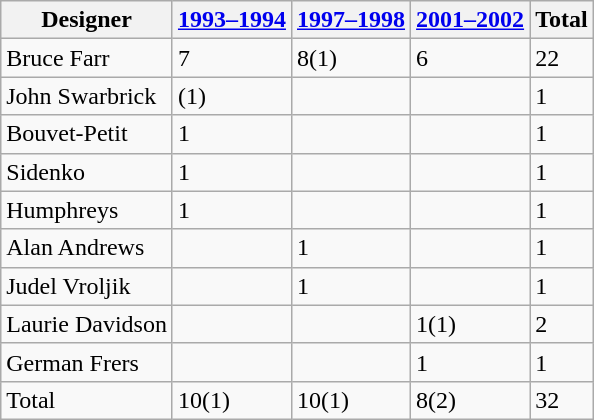<table class="wikitable sortable">
<tr>
<th>Designer</th>
<th><a href='#'>1993–1994</a></th>
<th><a href='#'>1997–1998</a></th>
<th><a href='#'>2001–2002</a></th>
<th>Total</th>
</tr>
<tr>
<td>Bruce Farr</td>
<td>7</td>
<td>8(1)</td>
<td>6</td>
<td>22</td>
</tr>
<tr>
<td>John Swarbrick</td>
<td>(1)</td>
<td></td>
<td></td>
<td>1</td>
</tr>
<tr>
<td>Bouvet-Petit</td>
<td>1</td>
<td></td>
<td></td>
<td>1</td>
</tr>
<tr>
<td>Sidenko</td>
<td>1</td>
<td></td>
<td></td>
<td>1</td>
</tr>
<tr>
<td>Humphreys</td>
<td>1</td>
<td></td>
<td></td>
<td>1</td>
</tr>
<tr>
<td>Alan Andrews</td>
<td></td>
<td>1</td>
<td></td>
<td>1</td>
</tr>
<tr>
<td>Judel Vroljik</td>
<td></td>
<td>1</td>
<td></td>
<td>1</td>
</tr>
<tr>
<td>Laurie Davidson</td>
<td></td>
<td></td>
<td>1(1)</td>
<td>2</td>
</tr>
<tr>
<td>German Frers</td>
<td></td>
<td></td>
<td>1</td>
<td>1</td>
</tr>
<tr>
<td>Total</td>
<td>10(1)</td>
<td>10(1)</td>
<td>8(2)</td>
<td>32</td>
</tr>
</table>
